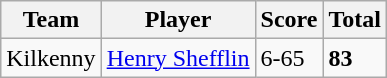<table class="wikitable">
<tr>
<th>Team</th>
<th>Player</th>
<th>Score</th>
<th>Total</th>
</tr>
<tr>
<td>Kilkenny</td>
<td><a href='#'>Henry Shefflin</a></td>
<td>6-65</td>
<td><strong>83</strong></td>
</tr>
</table>
